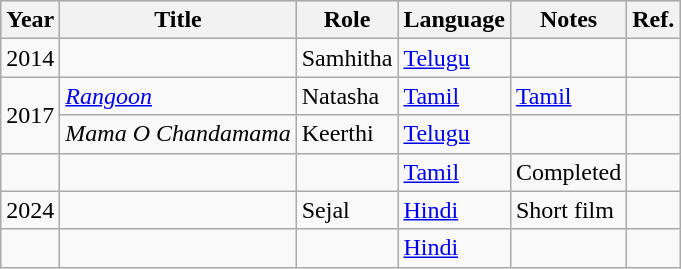<table class="wikitable sortable plainrowheaders">
<tr style="background:#ccc; text-align:center;">
<th scope="col">Year</th>
<th scope="col">Title</th>
<th scope="col">Role</th>
<th scope="col">Language</th>
<th scope="col">Notes</th>
<th>Ref.</th>
</tr>
<tr>
<td>2014</td>
<td></td>
<td>Samhitha</td>
<td><a href='#'>Telugu</a></td>
<td></td>
<td></td>
</tr>
<tr>
<td rowspan="2">2017</td>
<td><em><a href='#'>Rangoon</a></em></td>
<td>Natasha</td>
<td><a href='#'>Tamil</a></td>
<td><a href='#'>Tamil</a></td>
<td></td>
</tr>
<tr>
<td><em>Mama O Chandamama</em></td>
<td>Keerthi</td>
<td><a href='#'>Telugu</a></td>
<td></td>
<td></td>
</tr>
<tr>
<td></td>
<td></td>
<td></td>
<td><a href='#'>Tamil</a></td>
<td>Completed</td>
<td></td>
</tr>
<tr>
<td>2024</td>
<td></td>
<td>Sejal</td>
<td><a href='#'>Hindi</a></td>
<td>Short film</td>
<td></td>
</tr>
<tr>
<td></td>
<td></td>
<td></td>
<td><a href='#'>Hindi</a></td>
<td></td>
<td></td>
</tr>
</table>
